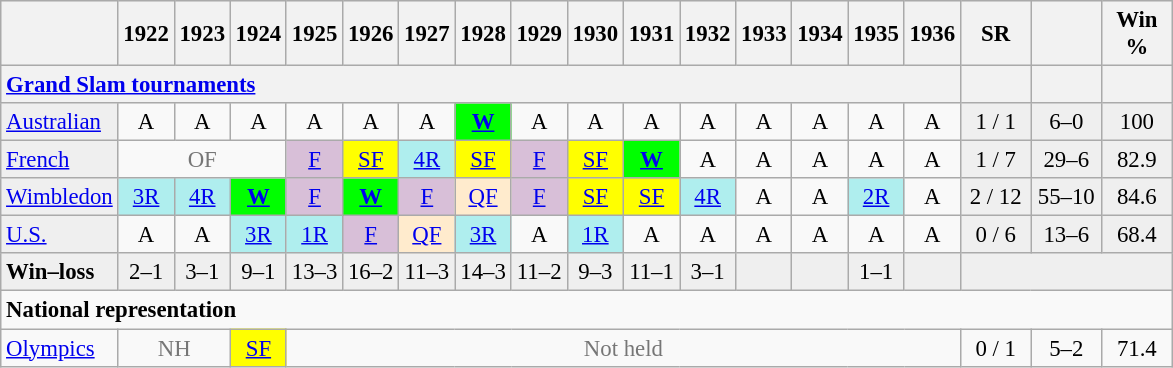<table class=wikitable style=font-size:95%;text-align:center>
<tr style="background:#efefef;">
<th style="width:70px;"></th>
<th>1922</th>
<th>1923</th>
<th>1924</th>
<th>1925</th>
<th>1926</th>
<th>1927</th>
<th>1928</th>
<th>1929</th>
<th>1930</th>
<th>1931</th>
<th>1932</th>
<th>1933</th>
<th>1934</th>
<th>1935</th>
<th>1936</th>
<th style="width:40px;">SR</th>
<th style="width:40px;"></th>
<th style="width:40px;">Win %</th>
</tr>
<tr>
<th style="text-align:left;" colspan=16><a href='#'>Grand Slam tournaments</a></th>
<th></th>
<th></th>
<th></th>
</tr>
<tr>
<td style="text-align:left;" bgcolor=efefef><a href='#'>Australian</a></td>
<td>A</td>
<td>A</td>
<td>A</td>
<td>A</td>
<td>A</td>
<td>A</td>
<td bgcolor=lime><strong><a href='#'>W</a></strong></td>
<td>A</td>
<td>A</td>
<td>A</td>
<td>A</td>
<td>A</td>
<td>A</td>
<td>A</td>
<td>A</td>
<td bgcolor=efefef>1 / 1</td>
<td bgcolor=efefef>6–0</td>
<td bgcolor=efefef>100</td>
</tr>
<tr>
<td style="text-align:left;" bgcolor=efefef><a href='#'>French</a></td>
<td colspan=3 style=color:#767676>OF</td>
<td bgcolor=thistle><a href='#'>F</a></td>
<td bgcolor=yellow><a href='#'>SF</a></td>
<td bgcolor=afeeee><a href='#'>4R</a></td>
<td bgcolor=yellow><a href='#'>SF</a></td>
<td bgcolor=thistle><a href='#'>F</a></td>
<td bgcolor=yellow><a href='#'>SF</a></td>
<td bgcolor=lime><strong><a href='#'>W</a></strong></td>
<td>A</td>
<td>A</td>
<td>A</td>
<td>A</td>
<td>A</td>
<td bgcolor=efefef>1 / 7</td>
<td bgcolor=efefef>29–6</td>
<td bgcolor=efefef>82.9</td>
</tr>
<tr>
<td style="text-align:left;" bgcolor=efefef><a href='#'>Wimbledon</a></td>
<td bgcolor=afeeee><a href='#'>3R</a></td>
<td bgcolor=afeeee><a href='#'>4R</a></td>
<td bgcolor=lime><strong><a href='#'>W</a></strong></td>
<td bgcolor=thistle><a href='#'>F</a></td>
<td bgcolor=lime><strong><a href='#'>W</a></strong></td>
<td bgcolor=thistle><a href='#'>F</a></td>
<td bgcolor=ffebcd><a href='#'>QF</a></td>
<td bgcolor=thistle><a href='#'>F</a></td>
<td bgcolor=yellow><a href='#'>SF</a></td>
<td bgcolor=yellow><a href='#'>SF</a></td>
<td bgcolor=afeeee><a href='#'>4R</a></td>
<td>A</td>
<td>A</td>
<td bgcolor=afeeee><a href='#'>2R</a></td>
<td>A</td>
<td bgcolor=efefef>2 / 12</td>
<td bgcolor=efefef>55–10</td>
<td bgcolor=efefef>84.6</td>
</tr>
<tr>
<td style="text-align:left;" bgcolor=efefef><a href='#'>U.S.</a></td>
<td>A</td>
<td>A</td>
<td bgcolor=afeeee><a href='#'>3R</a></td>
<td bgcolor=afeeee><a href='#'>1R</a></td>
<td bgcolor=thistle><a href='#'>F</a></td>
<td bgcolor=ffebcd><a href='#'>QF</a></td>
<td bgcolor=afeeee><a href='#'>3R</a></td>
<td>A</td>
<td bgcolor=afeeee><a href='#'>1R</a></td>
<td>A</td>
<td>A</td>
<td>A</td>
<td>A</td>
<td>A</td>
<td>A</td>
<td bgcolor=efefef>0 / 6</td>
<td bgcolor=efefef>13–6</td>
<td bgcolor=efefef>68.4</td>
</tr>
<tr style="background:#efefef;">
<td style="text-align:left;" bgcolor=efefef><strong>Win–loss</strong></td>
<td>2–1</td>
<td>3–1</td>
<td>9–1</td>
<td>13–3</td>
<td>16–2</td>
<td>11–3</td>
<td>14–3</td>
<td>11–2</td>
<td>9–3</td>
<td>11–1</td>
<td>3–1</td>
<td></td>
<td></td>
<td>1–1</td>
<td></td>
<td colspan=3></td>
</tr>
<tr>
<td colspan="19" align="left"><strong>National representation</strong></td>
</tr>
<tr>
<td align=left><a href='#'>Olympics</a></td>
<td colspan=2 style=color:#767676>NH</td>
<td bgcolor=yellow><a href='#'>SF</a></td>
<td colspan=12 style=color:#767676>Not held</td>
<td>0 / 1</td>
<td>5–2</td>
<td>71.4</td>
</tr>
</table>
